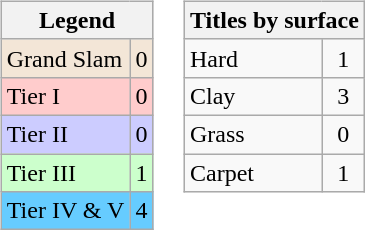<table>
<tr valign=top>
<td><br><table class="wikitable sortable mw-collapsible mw-collapsed">
<tr>
<th colspan=2>Legend</th>
</tr>
<tr style="background:#f3e6d7;">
<td>Grand Slam</td>
<td align="center">0</td>
</tr>
<tr style="background:#fcc;">
<td>Tier I</td>
<td align="center">0</td>
</tr>
<tr style="background:#ccf;">
<td>Tier II</td>
<td align="center">0</td>
</tr>
<tr style="background:#cfc;">
<td>Tier III</td>
<td align="center">1</td>
</tr>
<tr style="background:#6cf;">
<td>Tier IV & V</td>
<td align="center">4</td>
</tr>
</table>
</td>
<td><br><table class="wikitable sortable mw-collapsible mw-collapsed">
<tr>
<th colspan=2>Titles by surface</th>
</tr>
<tr>
<td>Hard</td>
<td align="center">1</td>
</tr>
<tr>
<td>Clay</td>
<td align="center">3</td>
</tr>
<tr>
<td>Grass</td>
<td align="center">0</td>
</tr>
<tr>
<td>Carpet</td>
<td align="center">1</td>
</tr>
</table>
</td>
</tr>
</table>
